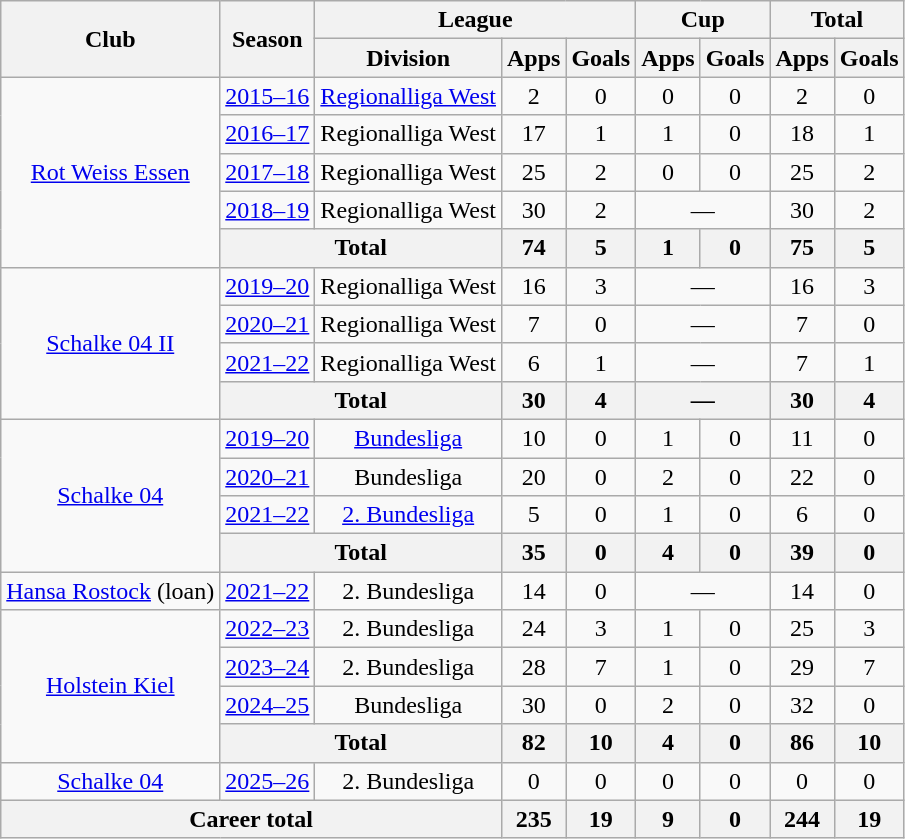<table class="wikitable nowrap" style="text-align:center">
<tr>
<th rowspan="2">Club</th>
<th rowspan="2">Season</th>
<th colspan="3">League</th>
<th colspan="2">Cup</th>
<th colspan="2">Total</th>
</tr>
<tr>
<th>Division</th>
<th>Apps</th>
<th>Goals</th>
<th>Apps</th>
<th>Goals</th>
<th>Apps</th>
<th>Goals</th>
</tr>
<tr>
<td rowspan="5"><a href='#'>Rot Weiss Essen</a></td>
<td><a href='#'>2015–16</a></td>
<td><a href='#'>Regionalliga West</a></td>
<td>2</td>
<td>0</td>
<td>0</td>
<td>0</td>
<td>2</td>
<td>0</td>
</tr>
<tr>
<td><a href='#'>2016–17</a></td>
<td>Regionalliga West</td>
<td>17</td>
<td>1</td>
<td>1</td>
<td>0</td>
<td>18</td>
<td>1</td>
</tr>
<tr>
<td><a href='#'>2017–18</a></td>
<td>Regionalliga West</td>
<td>25</td>
<td>2</td>
<td>0</td>
<td>0</td>
<td>25</td>
<td>2</td>
</tr>
<tr>
<td><a href='#'>2018–19</a></td>
<td>Regionalliga West</td>
<td>30</td>
<td>2</td>
<td colspan="2">—</td>
<td>30</td>
<td>2</td>
</tr>
<tr>
<th colspan="2">Total</th>
<th>74</th>
<th>5</th>
<th>1</th>
<th>0</th>
<th>75</th>
<th>5</th>
</tr>
<tr>
<td rowspan="4"><a href='#'>Schalke 04 II</a></td>
<td><a href='#'>2019–20</a></td>
<td>Regionalliga West</td>
<td>16</td>
<td>3</td>
<td colspan="2">—</td>
<td>16</td>
<td>3</td>
</tr>
<tr>
<td><a href='#'>2020–21</a></td>
<td>Regionalliga West</td>
<td>7</td>
<td>0</td>
<td colspan="2">—</td>
<td>7</td>
<td>0</td>
</tr>
<tr>
<td><a href='#'>2021–22</a></td>
<td>Regionalliga West</td>
<td>6</td>
<td>1</td>
<td colspan="2">—</td>
<td>7</td>
<td>1</td>
</tr>
<tr>
<th colspan=2>Total</th>
<th>30</th>
<th>4</th>
<th colspan=2>—</th>
<th>30</th>
<th>4</th>
</tr>
<tr>
<td rowspan="4"><a href='#'>Schalke 04</a></td>
<td><a href='#'>2019–20</a></td>
<td><a href='#'>Bundesliga</a></td>
<td>10</td>
<td>0</td>
<td>1</td>
<td>0</td>
<td>11</td>
<td>0</td>
</tr>
<tr>
<td><a href='#'>2020–21</a></td>
<td>Bundesliga</td>
<td>20</td>
<td>0</td>
<td>2</td>
<td>0</td>
<td>22</td>
<td>0</td>
</tr>
<tr>
<td><a href='#'>2021–22</a></td>
<td><a href='#'>2. Bundesliga</a></td>
<td>5</td>
<td>0</td>
<td>1</td>
<td>0</td>
<td>6</td>
<td>0</td>
</tr>
<tr>
<th colspan=2>Total</th>
<th>35</th>
<th>0</th>
<th>4</th>
<th>0</th>
<th>39</th>
<th>0</th>
</tr>
<tr>
<td><a href='#'>Hansa Rostock</a> (loan)</td>
<td><a href='#'>2021–22</a></td>
<td>2. Bundesliga</td>
<td>14</td>
<td>0</td>
<td colspan="2">—</td>
<td>14</td>
<td>0</td>
</tr>
<tr>
<td rowspan="4"><a href='#'>Holstein Kiel</a></td>
<td><a href='#'>2022–23</a></td>
<td>2. Bundesliga</td>
<td>24</td>
<td>3</td>
<td>1</td>
<td>0</td>
<td>25</td>
<td>3</td>
</tr>
<tr>
<td><a href='#'>2023–24</a></td>
<td>2. Bundesliga</td>
<td>28</td>
<td>7</td>
<td>1</td>
<td>0</td>
<td>29</td>
<td>7</td>
</tr>
<tr>
<td><a href='#'>2024–25</a></td>
<td>Bundesliga</td>
<td>30</td>
<td>0</td>
<td>2</td>
<td>0</td>
<td>32</td>
<td>0</td>
</tr>
<tr>
<th colspan=2>Total</th>
<th>82</th>
<th>10</th>
<th>4</th>
<th>0</th>
<th>86</th>
<th>10</th>
</tr>
<tr>
<td><a href='#'>Schalke 04</a></td>
<td><a href='#'>2025–26</a></td>
<td>2. Bundesliga</td>
<td>0</td>
<td>0</td>
<td>0</td>
<td>0</td>
<td>0</td>
<td>0</td>
</tr>
<tr>
<th colspan="3">Career total</th>
<th>235</th>
<th>19</th>
<th>9</th>
<th>0</th>
<th>244</th>
<th>19</th>
</tr>
</table>
